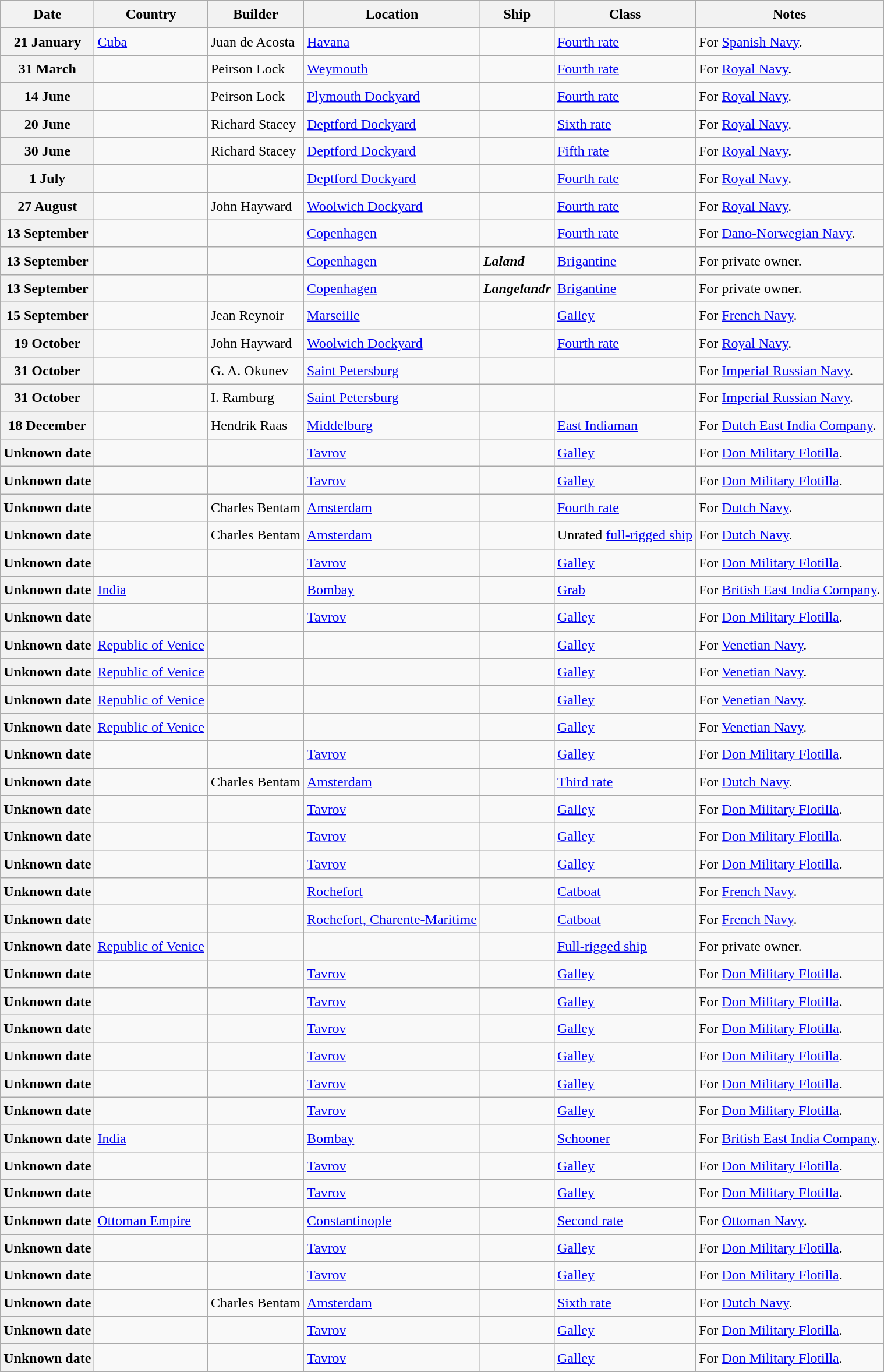<table class="wikitable sortable" style="font-size:1.00em; line-height:1.5em;">
<tr>
<th>Date</th>
<th>Country</th>
<th>Builder</th>
<th>Location</th>
<th>Ship</th>
<th>Class</th>
<th>Notes</th>
</tr>
<tr ---->
<th>21 January</th>
<td> <a href='#'>Cuba</a></td>
<td>Juan de Acosta</td>
<td><a href='#'>Havana</a></td>
<td><strong></strong></td>
<td><a href='#'>Fourth rate</a></td>
<td>For <a href='#'>Spanish Navy</a>.</td>
</tr>
<tr ---->
<th>31 March</th>
<td></td>
<td>Peirson Lock</td>
<td><a href='#'>Weymouth</a></td>
<td><strong></strong></td>
<td><a href='#'>Fourth rate</a></td>
<td>For <a href='#'>Royal Navy</a>.</td>
</tr>
<tr ---->
<th>14 June</th>
<td></td>
<td>Peirson Lock</td>
<td><a href='#'>Plymouth Dockyard</a></td>
<td><strong></strong></td>
<td><a href='#'>Fourth rate</a></td>
<td>For <a href='#'>Royal Navy</a>.</td>
</tr>
<tr ---->
<th>20 June</th>
<td></td>
<td>Richard Stacey</td>
<td><a href='#'>Deptford Dockyard</a></td>
<td><strong></strong></td>
<td><a href='#'>Sixth rate</a></td>
<td>For <a href='#'>Royal Navy</a>.</td>
</tr>
<tr ---->
<th>30 June</th>
<td></td>
<td>Richard Stacey</td>
<td><a href='#'>Deptford Dockyard</a></td>
<td><strong></strong></td>
<td><a href='#'>Fifth rate</a></td>
<td>For <a href='#'>Royal Navy</a>.</td>
</tr>
<tr ---->
<th>1 July</th>
<td></td>
<td></td>
<td><a href='#'>Deptford Dockyard</a></td>
<td><strong></strong></td>
<td><a href='#'>Fourth rate</a></td>
<td>For <a href='#'>Royal Navy</a>.</td>
</tr>
<tr ---->
<th>27 August</th>
<td></td>
<td>John Hayward</td>
<td><a href='#'>Woolwich Dockyard</a></td>
<td><strong></strong></td>
<td><a href='#'>Fourth rate</a></td>
<td>For <a href='#'>Royal Navy</a>.</td>
</tr>
<tr ---->
<th>13 September</th>
<td></td>
<td></td>
<td><a href='#'>Copenhagen</a></td>
<td><strong></strong></td>
<td><a href='#'>Fourth rate</a></td>
<td>For <a href='#'>Dano-Norwegian Navy</a>.</td>
</tr>
<tr ---->
<th>13 September</th>
<td></td>
<td></td>
<td><a href='#'>Copenhagen</a></td>
<td><strong><em>Laland</em></strong></td>
<td><a href='#'>Brigantine</a></td>
<td>For private owner.</td>
</tr>
<tr ---->
<th>13 September</th>
<td></td>
<td></td>
<td><a href='#'>Copenhagen</a></td>
<td><strong><em>Langelandr</em></strong></td>
<td><a href='#'>Brigantine</a></td>
<td>For private owner.</td>
</tr>
<tr ---->
<th>15 September</th>
<td></td>
<td>Jean Reynoir</td>
<td><a href='#'>Marseille</a></td>
<td><strong></strong></td>
<td><a href='#'>Galley</a></td>
<td>For <a href='#'>French Navy</a>.</td>
</tr>
<tr ---->
<th>19 October</th>
<td></td>
<td>John Hayward</td>
<td><a href='#'>Woolwich Dockyard</a></td>
<td><strong></strong></td>
<td><a href='#'>Fourth rate</a></td>
<td>For <a href='#'>Royal Navy</a>.</td>
</tr>
<tr ---->
<th>31 October</th>
<td></td>
<td>G. A. Okunev</td>
<td><a href='#'>Saint Petersburg</a></td>
<td><strong></strong></td>
<td></td>
<td>For <a href='#'>Imperial Russian Navy</a>.</td>
</tr>
<tr ---->
<th>31 October</th>
<td></td>
<td>I. Ramburg</td>
<td><a href='#'>Saint Petersburg</a></td>
<td><strong></strong></td>
<td></td>
<td>For <a href='#'>Imperial Russian Navy</a>.</td>
</tr>
<tr ---->
<th>18 December</th>
<td></td>
<td>Hendrik Raas</td>
<td><a href='#'>Middelburg</a></td>
<td><strong></strong></td>
<td><a href='#'>East Indiaman</a></td>
<td>For <a href='#'>Dutch East India Company</a>.</td>
</tr>
<tr ---->
<th>Unknown date</th>
<td></td>
<td></td>
<td><a href='#'>Tavrov</a></td>
<td><strong></strong></td>
<td><a href='#'>Galley</a></td>
<td>For <a href='#'>Don Military Flotilla</a>.</td>
</tr>
<tr ---->
<th>Unknown date</th>
<td></td>
<td></td>
<td><a href='#'>Tavrov</a></td>
<td><strong></strong></td>
<td><a href='#'>Galley</a></td>
<td>For <a href='#'>Don Military Flotilla</a>.</td>
</tr>
<tr ---->
<th>Unknown date</th>
<td></td>
<td>Charles Bentam</td>
<td><a href='#'>Amsterdam</a></td>
<td><strong></strong></td>
<td><a href='#'>Fourth rate</a></td>
<td>For <a href='#'>Dutch Navy</a>.</td>
</tr>
<tr ---->
<th>Unknown date</th>
<td></td>
<td>Charles Bentam</td>
<td><a href='#'>Amsterdam</a></td>
<td><strong></strong></td>
<td>Unrated <a href='#'>full-rigged ship</a></td>
<td>For <a href='#'>Dutch Navy</a>.</td>
</tr>
<tr ---->
<th>Unknown date</th>
<td></td>
<td></td>
<td><a href='#'>Tavrov</a></td>
<td><strong></strong></td>
<td><a href='#'>Galley</a></td>
<td>For <a href='#'>Don Military Flotilla</a>.</td>
</tr>
<tr ---->
<th>Unknown date</th>
<td> <a href='#'>India</a></td>
<td></td>
<td><a href='#'>Bombay</a></td>
<td><strong></strong></td>
<td><a href='#'>Grab</a></td>
<td>For <a href='#'>British East India Company</a>.</td>
</tr>
<tr ---->
<th>Unknown date</th>
<td></td>
<td></td>
<td><a href='#'>Tavrov</a></td>
<td><strong></strong></td>
<td><a href='#'>Galley</a></td>
<td>For <a href='#'>Don Military Flotilla</a>.</td>
</tr>
<tr ---->
<th>Unknown date</th>
<td> <a href='#'>Republic of Venice</a></td>
<td></td>
<td></td>
<td><strong></strong></td>
<td><a href='#'>Galley</a></td>
<td>For <a href='#'>Venetian Navy</a>.</td>
</tr>
<tr ---->
<th>Unknown date</th>
<td> <a href='#'>Republic of Venice</a></td>
<td></td>
<td></td>
<td><strong></strong></td>
<td><a href='#'>Galley</a></td>
<td>For <a href='#'>Venetian Navy</a>.</td>
</tr>
<tr ---->
<th>Unknown date</th>
<td> <a href='#'>Republic of Venice</a></td>
<td></td>
<td></td>
<td><strong></strong></td>
<td><a href='#'>Galley</a></td>
<td>For <a href='#'>Venetian Navy</a>.</td>
</tr>
<tr ---->
<th>Unknown date</th>
<td> <a href='#'>Republic of Venice</a></td>
<td></td>
<td></td>
<td><strong></strong></td>
<td><a href='#'>Galley</a></td>
<td>For <a href='#'>Venetian Navy</a>.</td>
</tr>
<tr ---->
<th>Unknown date</th>
<td></td>
<td></td>
<td><a href='#'>Tavrov</a></td>
<td><strong></strong></td>
<td><a href='#'>Galley</a></td>
<td>For <a href='#'>Don Military Flotilla</a>.</td>
</tr>
<tr ---->
<th>Unknown date</th>
<td></td>
<td>Charles Bentam</td>
<td><a href='#'>Amsterdam</a></td>
<td><strong></strong></td>
<td><a href='#'>Third rate</a></td>
<td>For <a href='#'>Dutch Navy</a>.</td>
</tr>
<tr ---->
<th>Unknown date</th>
<td></td>
<td></td>
<td><a href='#'>Tavrov</a></td>
<td><strong></strong></td>
<td><a href='#'>Galley</a></td>
<td>For <a href='#'>Don Military Flotilla</a>.</td>
</tr>
<tr ---->
<th>Unknown date</th>
<td></td>
<td></td>
<td><a href='#'>Tavrov</a></td>
<td><strong></strong></td>
<td><a href='#'>Galley</a></td>
<td>For <a href='#'>Don Military Flotilla</a>.</td>
</tr>
<tr ---->
<th>Unknown date</th>
<td></td>
<td></td>
<td><a href='#'>Tavrov</a></td>
<td><strong></strong></td>
<td><a href='#'>Galley</a></td>
<td>For <a href='#'>Don Military Flotilla</a>.</td>
</tr>
<tr ---->
<th>Unknown date</th>
<td></td>
<td></td>
<td><a href='#'>Rochefort</a></td>
<td><strong></strong></td>
<td><a href='#'>Catboat</a></td>
<td>For <a href='#'>French Navy</a>.</td>
</tr>
<tr ---->
<th>Unknown date</th>
<td></td>
<td></td>
<td><a href='#'>Rochefort, Charente-Maritime</a></td>
<td><strong></strong></td>
<td><a href='#'>Catboat</a></td>
<td>For <a href='#'>French Navy</a>.</td>
</tr>
<tr ---->
<th>Unknown date</th>
<td> <a href='#'>Republic of Venice</a></td>
<td></td>
<td></td>
<td><strong></strong></td>
<td><a href='#'>Full-rigged ship</a></td>
<td>For private owner.</td>
</tr>
<tr ---->
<th>Unknown date</th>
<td></td>
<td></td>
<td><a href='#'>Tavrov</a></td>
<td><strong></strong></td>
<td><a href='#'>Galley</a></td>
<td>For <a href='#'>Don Military Flotilla</a>.</td>
</tr>
<tr ---->
<th>Unknown date</th>
<td></td>
<td></td>
<td><a href='#'>Tavrov</a></td>
<td><strong></strong></td>
<td><a href='#'>Galley</a></td>
<td>For <a href='#'>Don Military Flotilla</a>.</td>
</tr>
<tr ---->
<th>Unknown date</th>
<td></td>
<td></td>
<td><a href='#'>Tavrov</a></td>
<td><strong></strong></td>
<td><a href='#'>Galley</a></td>
<td>For <a href='#'>Don Military Flotilla</a>.</td>
</tr>
<tr ---->
<th>Unknown date</th>
<td></td>
<td></td>
<td><a href='#'>Tavrov</a></td>
<td><strong></strong></td>
<td><a href='#'>Galley</a></td>
<td>For <a href='#'>Don Military Flotilla</a>.</td>
</tr>
<tr ---->
<th>Unknown date</th>
<td></td>
<td></td>
<td><a href='#'>Tavrov</a></td>
<td><strong></strong></td>
<td><a href='#'>Galley</a></td>
<td>For <a href='#'>Don Military Flotilla</a>.</td>
</tr>
<tr ---->
<th>Unknown date</th>
<td></td>
<td></td>
<td><a href='#'>Tavrov</a></td>
<td><strong></strong></td>
<td><a href='#'>Galley</a></td>
<td>For <a href='#'>Don Military Flotilla</a>.</td>
</tr>
<tr ---->
<th>Unknown date</th>
<td> <a href='#'>India</a></td>
<td></td>
<td><a href='#'>Bombay</a></td>
<td><strong></strong></td>
<td><a href='#'>Schooner</a></td>
<td>For <a href='#'>British East India Company</a>.</td>
</tr>
<tr ---->
<th>Unknown date</th>
<td></td>
<td></td>
<td><a href='#'>Tavrov</a></td>
<td><strong></strong></td>
<td><a href='#'>Galley</a></td>
<td>For <a href='#'>Don Military Flotilla</a>.</td>
</tr>
<tr ---->
<th>Unknown date</th>
<td></td>
<td></td>
<td><a href='#'>Tavrov</a></td>
<td><strong></strong></td>
<td><a href='#'>Galley</a></td>
<td>For <a href='#'>Don Military Flotilla</a>.</td>
</tr>
<tr ---->
<th>Unknown date</th>
<td> <a href='#'>Ottoman Empire</a></td>
<td></td>
<td><a href='#'>Constantinople</a></td>
<td><strong></strong></td>
<td><a href='#'>Second rate</a></td>
<td>For <a href='#'>Ottoman Navy</a>.</td>
</tr>
<tr ---->
<th>Unknown date</th>
<td></td>
<td></td>
<td><a href='#'>Tavrov</a></td>
<td><strong></strong></td>
<td><a href='#'>Galley</a></td>
<td>For <a href='#'>Don Military Flotilla</a>.</td>
</tr>
<tr ---->
<th>Unknown date</th>
<td></td>
<td></td>
<td><a href='#'>Tavrov</a></td>
<td><strong></strong></td>
<td><a href='#'>Galley</a></td>
<td>For <a href='#'>Don Military Flotilla</a>.</td>
</tr>
<tr ---->
<th>Unknown date</th>
<td></td>
<td>Charles Bentam</td>
<td><a href='#'>Amsterdam</a></td>
<td><strong></strong></td>
<td><a href='#'>Sixth rate</a></td>
<td>For <a href='#'>Dutch Navy</a>.</td>
</tr>
<tr ---->
<th>Unknown date</th>
<td></td>
<td></td>
<td><a href='#'>Tavrov</a></td>
<td><strong></strong></td>
<td><a href='#'>Galley</a></td>
<td>For <a href='#'>Don Military Flotilla</a>.</td>
</tr>
<tr ---->
<th>Unknown date</th>
<td></td>
<td></td>
<td><a href='#'>Tavrov</a></td>
<td><strong></strong></td>
<td><a href='#'>Galley</a></td>
<td>For <a href='#'>Don Military Flotilla</a>.</td>
</tr>
</table>
